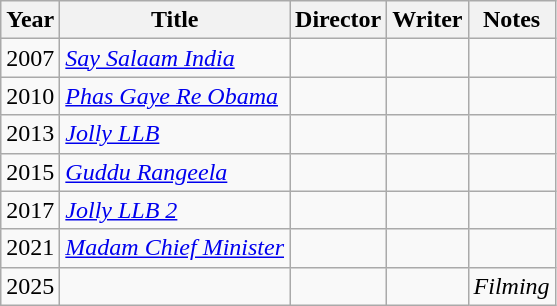<table class="wikitable plainrowheaders sortable">
<tr>
<th>Year</th>
<th>Title</th>
<th>Director</th>
<th>Writer</th>
<th>Notes</th>
</tr>
<tr>
<td>2007</td>
<td><em><a href='#'>Say Salaam India</a></em></td>
<td></td>
<td></td>
<td></td>
</tr>
<tr>
<td>2010</td>
<td><em><a href='#'>Phas Gaye Re Obama</a></em></td>
<td></td>
<td></td>
<td></td>
</tr>
<tr>
<td>2013</td>
<td><em><a href='#'>Jolly LLB</a></em></td>
<td></td>
<td></td>
<td></td>
</tr>
<tr>
<td>2015</td>
<td><em><a href='#'>Guddu Rangeela</a></em></td>
<td></td>
<td></td>
<td></td>
</tr>
<tr>
<td>2017</td>
<td><em><a href='#'>Jolly LLB 2</a></em></td>
<td></td>
<td></td>
<td></td>
</tr>
<tr>
<td>2021</td>
<td><em><a href='#'>Madam Chief Minister</a></em></td>
<td></td>
<td></td>
<td></td>
</tr>
<tr>
<td>2025</td>
<td></td>
<td></td>
<td></td>
<td><em>Filming</em></td>
</tr>
</table>
